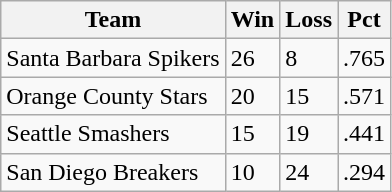<table class="wikitable">
<tr>
<th>Team</th>
<th>Win</th>
<th>Loss</th>
<th>Pct</th>
</tr>
<tr>
<td>Santa Barbara Spikers</td>
<td>26</td>
<td>8</td>
<td>.765</td>
</tr>
<tr>
<td>Orange County Stars</td>
<td>20</td>
<td>15</td>
<td>.571</td>
</tr>
<tr>
<td>Seattle Smashers</td>
<td>15</td>
<td>19</td>
<td>.441</td>
</tr>
<tr>
<td>San Diego Breakers</td>
<td>10</td>
<td>24</td>
<td>.294</td>
</tr>
</table>
